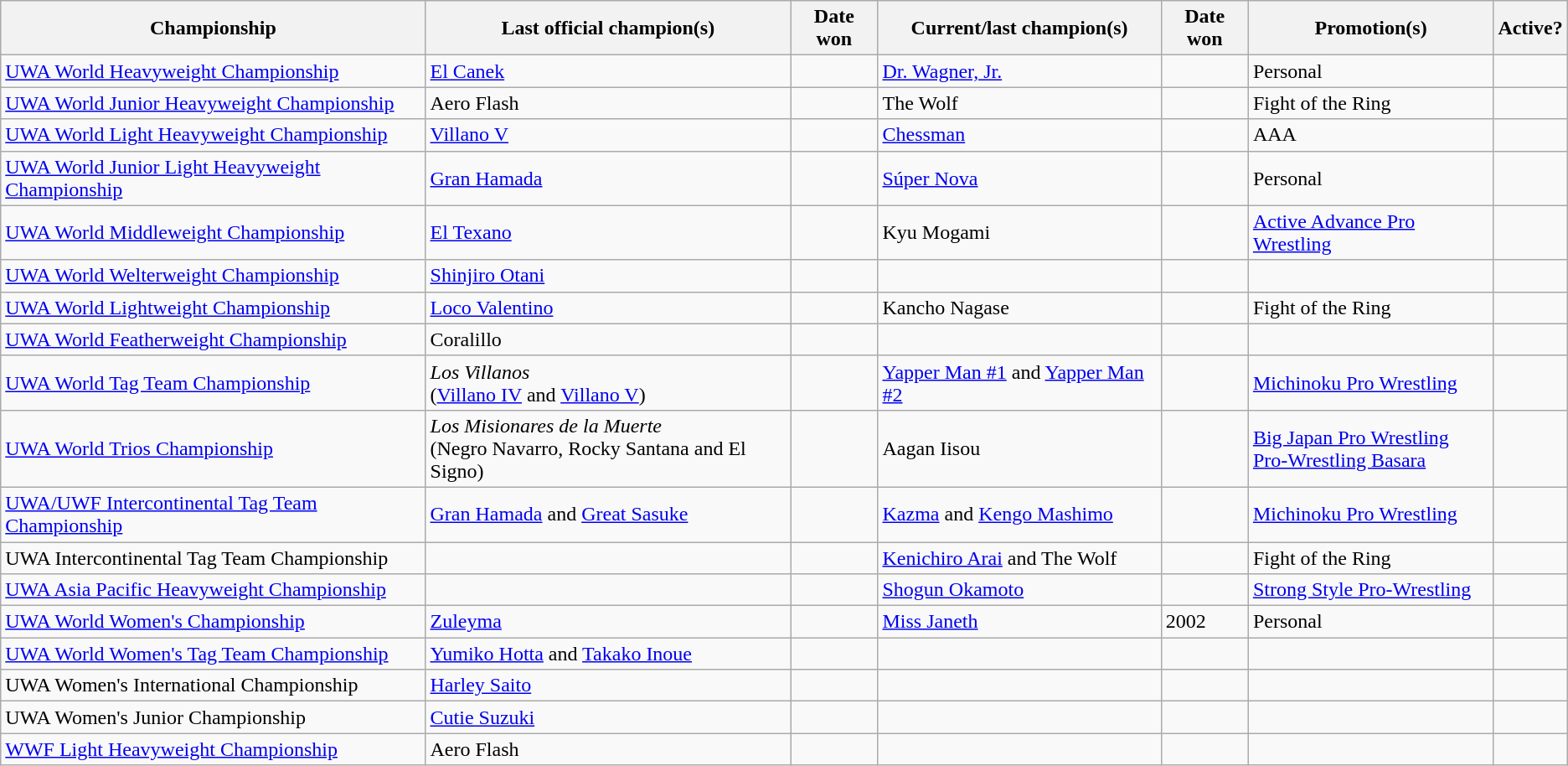<table class="wikitable sortable">
<tr>
<th>Championship</th>
<th>Last official champion(s)</th>
<th>Date won</th>
<th>Current/last champion(s)</th>
<th>Date won</th>
<th>Promotion(s)</th>
<th>Active?</th>
</tr>
<tr>
<td><a href='#'>UWA World Heavyweight Championship</a></td>
<td><a href='#'>El Canek</a></td>
<td></td>
<td><a href='#'>Dr. Wagner, Jr.</a></td>
<td></td>
<td>Personal</td>
<td></td>
</tr>
<tr>
<td><a href='#'>UWA World Junior Heavyweight Championship</a></td>
<td>Aero Flash</td>
<td></td>
<td>The Wolf</td>
<td></td>
<td>Fight of the Ring</td>
<td></td>
</tr>
<tr>
<td><a href='#'>UWA World Light Heavyweight Championship</a></td>
<td><a href='#'>Villano V</a></td>
<td></td>
<td><a href='#'>Chessman</a></td>
<td></td>
<td>AAA</td>
<td></td>
</tr>
<tr>
<td><a href='#'>UWA World Junior Light Heavyweight Championship</a></td>
<td><a href='#'>Gran Hamada</a></td>
<td></td>
<td><a href='#'>Súper Nova</a></td>
<td></td>
<td>Personal</td>
<td></td>
</tr>
<tr>
<td><a href='#'>UWA World Middleweight Championship</a></td>
<td><a href='#'>El Texano</a></td>
<td></td>
<td>Kyu Mogami</td>
<td></td>
<td><a href='#'>Active Advance Pro Wrestling</a></td>
<td></td>
</tr>
<tr>
<td><a href='#'>UWA World Welterweight Championship</a></td>
<td><a href='#'>Shinjiro Otani</a></td>
<td></td>
<td></td>
<td></td>
<td></td>
<td></td>
</tr>
<tr>
<td><a href='#'>UWA World Lightweight Championship</a></td>
<td><a href='#'>Loco Valentino</a></td>
<td></td>
<td>Kancho Nagase</td>
<td></td>
<td>Fight of the Ring</td>
<td></td>
</tr>
<tr>
<td><a href='#'>UWA World Featherweight Championship</a></td>
<td>Coralillo</td>
<td></td>
<td></td>
<td></td>
<td></td>
<td></td>
</tr>
<tr>
<td><a href='#'>UWA World Tag Team Championship</a></td>
<td><em>Los Villanos</em><br>(<a href='#'>Villano IV</a> and <a href='#'>Villano V</a>)</td>
<td></td>
<td><a href='#'>Yapper Man #1</a> and <a href='#'>Yapper Man #2</a></td>
<td></td>
<td><a href='#'>Michinoku Pro Wrestling</a></td>
<td></td>
</tr>
<tr>
<td><a href='#'>UWA World Trios Championship</a></td>
<td><em>Los Misionares de la Muerte</em><br>(Negro Navarro, Rocky Santana and El Signo)</td>
<td></td>
<td>Aagan Iisou<br></td>
<td></td>
<td><a href='#'>Big Japan Pro Wrestling</a><br><a href='#'>Pro-Wrestling Basara</a></td>
<td></td>
</tr>
<tr>
<td><a href='#'>UWA/UWF Intercontinental Tag Team Championship</a></td>
<td><a href='#'>Gran Hamada</a> and <a href='#'>Great Sasuke</a></td>
<td></td>
<td><a href='#'>Kazma</a> and <a href='#'>Kengo Mashimo</a></td>
<td></td>
<td><a href='#'>Michinoku Pro Wrestling</a></td>
<td></td>
</tr>
<tr>
<td>UWA Intercontinental Tag Team Championship</td>
<td></td>
<td></td>
<td><a href='#'>Kenichiro Arai</a> and The Wolf</td>
<td></td>
<td>Fight of the Ring</td>
<td></td>
</tr>
<tr>
<td><a href='#'>UWA Asia Pacific Heavyweight Championship</a></td>
<td></td>
<td></td>
<td><a href='#'>Shogun Okamoto</a></td>
<td></td>
<td><a href='#'>Strong Style Pro-Wrestling</a></td>
<td></td>
</tr>
<tr>
<td><a href='#'>UWA World Women's Championship</a></td>
<td><a href='#'>Zuleyma</a></td>
<td></td>
<td><a href='#'>Miss Janeth</a></td>
<td>2002</td>
<td>Personal</td>
<td></td>
</tr>
<tr>
<td><a href='#'>UWA World Women's Tag Team Championship</a></td>
<td><a href='#'>Yumiko Hotta</a> and <a href='#'>Takako Inoue</a></td>
<td></td>
<td></td>
<td></td>
<td></td>
<td></td>
</tr>
<tr>
<td>UWA Women's International Championship</td>
<td><a href='#'>Harley Saito</a></td>
<td></td>
<td></td>
<td></td>
<td></td>
<td></td>
</tr>
<tr>
<td>UWA Women's Junior Championship</td>
<td><a href='#'>Cutie Suzuki</a></td>
<td></td>
<td></td>
<td></td>
<td></td>
<td></td>
</tr>
<tr>
<td><a href='#'>WWF Light Heavyweight Championship</a></td>
<td>Aero Flash</td>
<td></td>
<td></td>
<td></td>
<td></td>
<td></td>
</tr>
</table>
